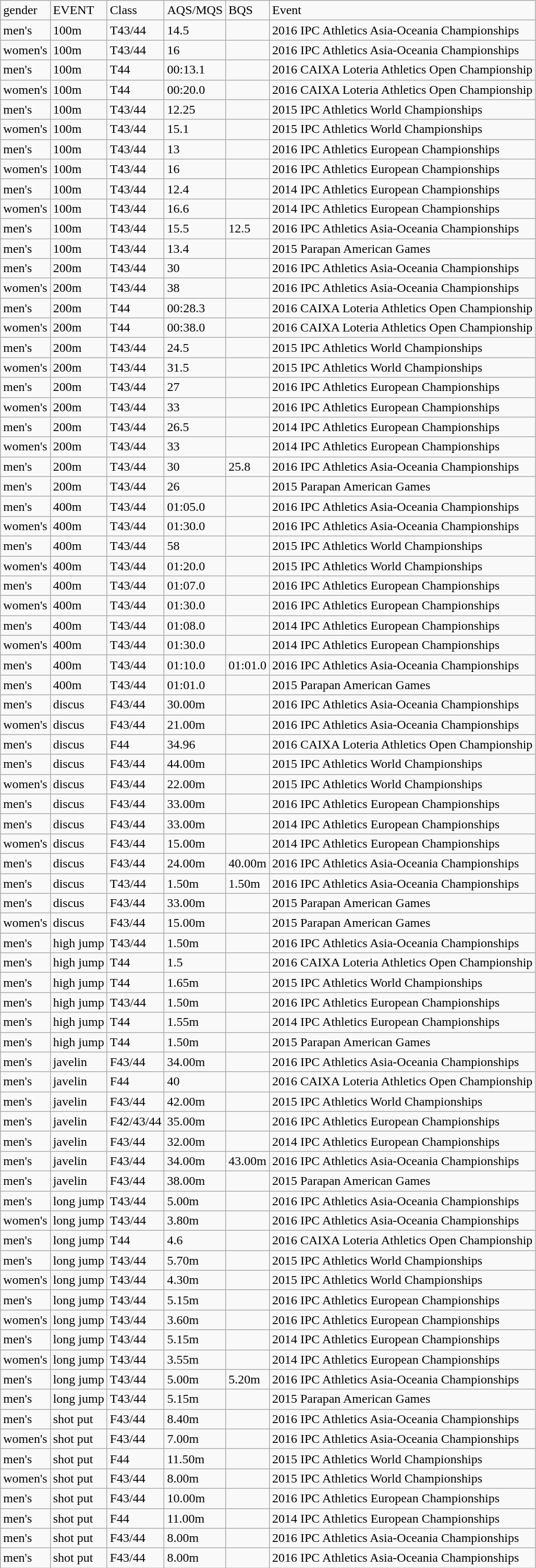<table class="wikitable">
<tr>
<td>gender</td>
<td>EVENT</td>
<td>Class</td>
<td>AQS/MQS</td>
<td>BQS</td>
<td>Event</td>
</tr>
<tr>
<td>men's</td>
<td>100m</td>
<td>T43/44</td>
<td>14.5</td>
<td></td>
<td>2016 IPC Athletics Asia-Oceania Championships</td>
</tr>
<tr>
<td>women's</td>
<td>100m</td>
<td>T43/44</td>
<td>16</td>
<td></td>
<td>2016 IPC Athletics Asia-Oceania Championships</td>
</tr>
<tr>
<td>men's</td>
<td>100m</td>
<td>T44</td>
<td>00:13.1</td>
<td></td>
<td>2016 CAIXA Loteria Athletics Open Championship</td>
</tr>
<tr>
<td>women's</td>
<td>100m</td>
<td>T44</td>
<td>00:20.0</td>
<td></td>
<td>2016 CAIXA Loteria Athletics Open Championship</td>
</tr>
<tr>
<td>men's</td>
<td>100m</td>
<td>T43/44</td>
<td>12.25</td>
<td></td>
<td>2015 IPC Athletics World Championships</td>
</tr>
<tr>
<td>women's</td>
<td>100m</td>
<td>T43/44</td>
<td>15.1</td>
<td></td>
<td>2015 IPC Athletics World Championships</td>
</tr>
<tr>
<td>men's</td>
<td>100m</td>
<td>T43/44</td>
<td>13</td>
<td></td>
<td>2016 IPC Athletics European Championships</td>
</tr>
<tr>
<td>women's</td>
<td>100m</td>
<td>T43/44</td>
<td>16</td>
<td></td>
<td>2016 IPC Athletics European Championships</td>
</tr>
<tr>
<td>men's</td>
<td>100m</td>
<td>T43/44</td>
<td>12.4</td>
<td></td>
<td>2014 IPC Athletics European Championships</td>
</tr>
<tr>
<td>women's</td>
<td>100m</td>
<td>T43/44</td>
<td>16.6</td>
<td></td>
<td>2014 IPC Athletics European Championships</td>
</tr>
<tr>
<td>men's</td>
<td>100m</td>
<td>T43/44</td>
<td>15.5</td>
<td>12.5</td>
<td>2016 IPC Athletics Asia-Oceania Championships</td>
</tr>
<tr>
<td>men's</td>
<td>100m</td>
<td>T43/44</td>
<td>13.4</td>
<td></td>
<td>2015 Parapan American Games</td>
</tr>
<tr>
<td>men's</td>
<td>200m</td>
<td>T43/44</td>
<td>30</td>
<td></td>
<td>2016 IPC Athletics Asia-Oceania Championships</td>
</tr>
<tr>
<td>women's</td>
<td>200m</td>
<td>T43/44</td>
<td>38</td>
<td></td>
<td>2016 IPC Athletics Asia-Oceania Championships</td>
</tr>
<tr>
<td>men's</td>
<td>200m</td>
<td>T44</td>
<td>00:28.3</td>
<td></td>
<td>2016 CAIXA Loteria Athletics Open Championship</td>
</tr>
<tr>
<td>women's</td>
<td>200m</td>
<td>T44</td>
<td>00:38.0</td>
<td></td>
<td>2016 CAIXA Loteria Athletics Open Championship</td>
</tr>
<tr>
<td>men's</td>
<td>200m</td>
<td>T43/44</td>
<td>24.5</td>
<td></td>
<td>2015 IPC Athletics World Championships</td>
</tr>
<tr>
<td>women's</td>
<td>200m</td>
<td>T43/44</td>
<td>31.5</td>
<td></td>
<td>2015 IPC Athletics World Championships</td>
</tr>
<tr>
<td>men's</td>
<td>200m</td>
<td>T43/44</td>
<td>27</td>
<td></td>
<td>2016 IPC Athletics European Championships</td>
</tr>
<tr>
<td>women's</td>
<td>200m</td>
<td>T43/44</td>
<td>33</td>
<td></td>
<td>2016 IPC Athletics European Championships</td>
</tr>
<tr>
<td>men's</td>
<td>200m</td>
<td>T43/44</td>
<td>26.5</td>
<td></td>
<td>2014 IPC Athletics European Championships</td>
</tr>
<tr>
<td>women's</td>
<td>200m</td>
<td>T43/44</td>
<td>33</td>
<td></td>
<td>2014 IPC Athletics European Championships</td>
</tr>
<tr>
<td>men's</td>
<td>200m</td>
<td>T43/44</td>
<td>30</td>
<td>25.8</td>
<td>2016 IPC Athletics Asia-Oceania Championships</td>
</tr>
<tr>
<td>men's</td>
<td>200m</td>
<td>T43/44</td>
<td>26</td>
<td></td>
<td>2015 Parapan American Games</td>
</tr>
<tr>
<td>men's</td>
<td>400m</td>
<td>T43/44</td>
<td>01:05.0</td>
<td></td>
<td>2016 IPC Athletics Asia-Oceania Championships</td>
</tr>
<tr>
<td>women's</td>
<td>400m</td>
<td>T43/44</td>
<td>01:30.0</td>
<td></td>
<td>2016 IPC Athletics Asia-Oceania Championships</td>
</tr>
<tr>
<td>men's</td>
<td>400m</td>
<td>T43/44</td>
<td>58</td>
<td></td>
<td>2015 IPC Athletics World Championships</td>
</tr>
<tr>
<td>women's</td>
<td>400m</td>
<td>T43/44</td>
<td>01:20.0</td>
<td></td>
<td>2015 IPC Athletics World Championships</td>
</tr>
<tr>
<td>men's</td>
<td>400m</td>
<td>T43/44</td>
<td>01:07.0</td>
<td></td>
<td>2016 IPC Athletics European Championships</td>
</tr>
<tr>
<td>women's</td>
<td>400m</td>
<td>T43/44</td>
<td>01:30.0</td>
<td></td>
<td>2016 IPC Athletics European Championships</td>
</tr>
<tr>
<td>men's</td>
<td>400m</td>
<td>T43/44</td>
<td>01:08.0</td>
<td></td>
<td>2014 IPC Athletics European Championships</td>
</tr>
<tr>
<td>women's</td>
<td>400m</td>
<td>T43/44</td>
<td>01:30.0</td>
<td></td>
<td>2014 IPC Athletics European Championships</td>
</tr>
<tr>
<td>men's</td>
<td>400m</td>
<td>T43/44</td>
<td>01:10.0</td>
<td>01:01.0</td>
<td>2016 IPC Athletics Asia-Oceania Championships</td>
</tr>
<tr>
<td>men's</td>
<td>400m</td>
<td>T43/44</td>
<td>01:01.0</td>
<td></td>
<td>2015 Parapan American Games</td>
</tr>
<tr>
<td>men's</td>
<td>discus</td>
<td>F43/44</td>
<td>30.00m</td>
<td></td>
<td>2016 IPC Athletics Asia-Oceania Championships</td>
</tr>
<tr>
<td>women's</td>
<td>discus</td>
<td>F43/44</td>
<td>21.00m</td>
<td></td>
<td>2016 IPC Athletics Asia-Oceania Championships</td>
</tr>
<tr>
<td>men's</td>
<td>discus</td>
<td>F44</td>
<td>34.96</td>
<td></td>
<td>2016 CAIXA Loteria Athletics Open Championship</td>
</tr>
<tr>
<td>men's</td>
<td>discus</td>
<td>F43/44</td>
<td>44.00m</td>
<td></td>
<td>2015 IPC Athletics World Championships</td>
</tr>
<tr>
<td>women's</td>
<td>discus</td>
<td>F43/44</td>
<td>22.00m</td>
<td></td>
<td>2015 IPC Athletics World Championships</td>
</tr>
<tr>
<td>men's</td>
<td>discus</td>
<td>F43/44</td>
<td>33.00m</td>
<td></td>
<td>2016 IPC Athletics European Championships</td>
</tr>
<tr>
<td>men's</td>
<td>discus</td>
<td>F43/44</td>
<td>33.00m</td>
<td></td>
<td>2014 IPC Athletics European Championships</td>
</tr>
<tr>
<td>women's</td>
<td>discus</td>
<td>F43/44</td>
<td>15.00m</td>
<td></td>
<td>2014 IPC Athletics European Championships</td>
</tr>
<tr>
<td>men's</td>
<td>discus</td>
<td>F43/44</td>
<td>24.00m</td>
<td>40.00m</td>
<td>2016 IPC Athletics Asia-Oceania Championships</td>
</tr>
<tr>
<td>men's</td>
<td>discus</td>
<td>T43/44</td>
<td>1.50m</td>
<td>1.50m</td>
<td>2016 IPC Athletics Asia-Oceania Championships</td>
</tr>
<tr>
<td>men's</td>
<td>discus</td>
<td>F43/44</td>
<td>33.00m</td>
<td></td>
<td>2015 Parapan American Games</td>
</tr>
<tr>
<td>women's</td>
<td>discus</td>
<td>F43/44</td>
<td>15.00m</td>
<td></td>
<td>2015 Parapan American Games</td>
</tr>
<tr>
<td>men's</td>
<td>high jump</td>
<td>T43/44</td>
<td>1.50m</td>
<td></td>
<td>2016 IPC Athletics Asia-Oceania Championships</td>
</tr>
<tr>
<td>men's</td>
<td>high jump</td>
<td>T44</td>
<td>1.5</td>
<td></td>
<td>2016 CAIXA Loteria Athletics Open Championship</td>
</tr>
<tr>
<td>men's</td>
<td>high jump</td>
<td>T44</td>
<td>1.65m</td>
<td></td>
<td>2015 IPC Athletics World Championships</td>
</tr>
<tr>
<td>men's</td>
<td>high jump</td>
<td>T43/44</td>
<td>1.50m</td>
<td></td>
<td>2016 IPC Athletics European Championships</td>
</tr>
<tr>
<td>men's</td>
<td>high jump</td>
<td>T44</td>
<td>1.55m</td>
<td></td>
<td>2014 IPC Athletics European Championships</td>
</tr>
<tr>
<td>men's</td>
<td>high jump</td>
<td>T44</td>
<td>1.50m</td>
<td></td>
<td>2015 Parapan American Games</td>
</tr>
<tr>
<td>men's</td>
<td>javelin</td>
<td>F43/44</td>
<td>34.00m</td>
<td></td>
<td>2016 IPC Athletics Asia-Oceania Championships</td>
</tr>
<tr>
<td>men's</td>
<td>javelin</td>
<td>F44</td>
<td>40</td>
<td></td>
<td>2016 CAIXA Loteria Athletics Open Championship</td>
</tr>
<tr>
<td>men's</td>
<td>javelin</td>
<td>F43/44</td>
<td>42.00m</td>
<td></td>
<td>2015 IPC Athletics World Championships</td>
</tr>
<tr>
<td>men's</td>
<td>javelin</td>
<td>F42/43/44</td>
<td>35.00m</td>
<td></td>
<td>2016 IPC Athletics European Championships</td>
</tr>
<tr>
<td>men's</td>
<td>javelin</td>
<td>F43/44</td>
<td>32.00m</td>
<td></td>
<td>2014 IPC Athletics European Championships</td>
</tr>
<tr>
<td>men's</td>
<td>javelin</td>
<td>F43/44</td>
<td>34.00m</td>
<td>43.00m</td>
<td>2016 IPC Athletics Asia-Oceania Championships</td>
</tr>
<tr>
<td>men's</td>
<td>javelin</td>
<td>F43/44</td>
<td>38.00m</td>
<td></td>
<td>2015 Parapan American Games</td>
</tr>
<tr>
<td>men's</td>
<td>long jump</td>
<td>T43/44</td>
<td>5.00m</td>
<td></td>
<td>2016 IPC Athletics Asia-Oceania Championships</td>
</tr>
<tr>
<td>women's</td>
<td>long jump</td>
<td>T43/44</td>
<td>3.80m</td>
<td></td>
<td>2016 IPC Athletics Asia-Oceania Championships</td>
</tr>
<tr>
<td>men's</td>
<td>long jump</td>
<td>T44</td>
<td>4.6</td>
<td></td>
<td>2016 CAIXA Loteria Athletics Open Championship</td>
</tr>
<tr>
<td>men's</td>
<td>long jump</td>
<td>T43/44</td>
<td>5.70m</td>
<td></td>
<td>2015 IPC Athletics World Championships</td>
</tr>
<tr>
<td>women's</td>
<td>long jump</td>
<td>T43/44</td>
<td>4.30m</td>
<td></td>
<td>2015 IPC Athletics World Championships</td>
</tr>
<tr>
<td>men's</td>
<td>long jump</td>
<td>T43/44</td>
<td>5.15m</td>
<td></td>
<td>2016 IPC Athletics European Championships</td>
</tr>
<tr>
<td>women's</td>
<td>long jump</td>
<td>T43/44</td>
<td>3.60m</td>
<td></td>
<td>2016 IPC Athletics European Championships</td>
</tr>
<tr>
<td>men's</td>
<td>long jump</td>
<td>T43/44</td>
<td>5.15m</td>
<td></td>
<td>2014 IPC Athletics European Championships</td>
</tr>
<tr>
<td>women's</td>
<td>long jump</td>
<td>T43/44</td>
<td>3.55m</td>
<td></td>
<td>2014 IPC Athletics European Championships</td>
</tr>
<tr>
<td>men's</td>
<td>long jump</td>
<td>T43/44</td>
<td>5.00m</td>
<td>5.20m</td>
<td>2016 IPC Athletics Asia-Oceania Championships</td>
</tr>
<tr>
<td>men's</td>
<td>long jump</td>
<td>T43/44</td>
<td>5.15m</td>
<td></td>
<td>2015 Parapan American Games</td>
</tr>
<tr>
<td>men's</td>
<td>shot put</td>
<td>F43/44</td>
<td>8.40m</td>
<td></td>
<td>2016 IPC Athletics Asia-Oceania Championships</td>
</tr>
<tr>
<td>women's</td>
<td>shot put</td>
<td>F43/44</td>
<td>7.00m</td>
<td></td>
<td>2016 IPC Athletics Asia-Oceania Championships</td>
</tr>
<tr>
<td>men's</td>
<td>shot put</td>
<td>F44</td>
<td>11.50m</td>
<td></td>
<td>2015 IPC Athletics World Championships</td>
</tr>
<tr>
<td>women's</td>
<td>shot put</td>
<td>F43/44</td>
<td>8.00m</td>
<td></td>
<td>2015 IPC Athletics World Championships</td>
</tr>
<tr>
<td>men's</td>
<td>shot put</td>
<td>F43/44</td>
<td>10.00m</td>
<td></td>
<td>2016 IPC Athletics European Championships</td>
</tr>
<tr>
<td>men's</td>
<td>shot put</td>
<td>F44</td>
<td>11.00m</td>
<td></td>
<td>2014 IPC Athletics European Championships</td>
</tr>
<tr>
<td>men's</td>
<td>shot put</td>
<td>F43/44</td>
<td>8.00m</td>
<td></td>
<td>2016 IPC Athletics Asia-Oceania Championships</td>
</tr>
<tr>
<td>men's</td>
<td>shot put</td>
<td>F43/44</td>
<td>8.00m</td>
<td></td>
<td>2016 IPC Athletics Asia-Oceania Championships</td>
</tr>
</table>
